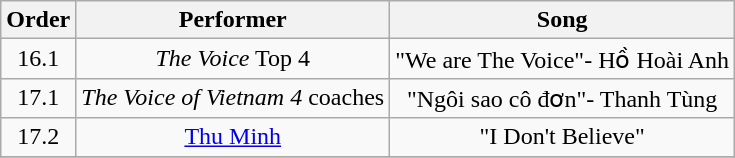<table class="wikitable" style="text-align:center;">
<tr>
<th>Order</th>
<th>Performer</th>
<th>Song</th>
</tr>
<tr>
<td>16.1</td>
<td><em>The Voice</em> Top 4</td>
<td>"We are The Voice"- Hồ Hoài Anh</td>
</tr>
<tr>
<td>17.1</td>
<td><em>The Voice of Vietnam 4</em> coaches</td>
<td>"Ngôi sao cô đơn"- Thanh Tùng</td>
</tr>
<tr>
<td>17.2</td>
<td><a href='#'>Thu Minh</a></td>
<td>"I Don't Believe"</td>
</tr>
<tr>
</tr>
</table>
